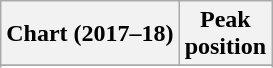<table class="wikitable sortable plainrowheaders" style="text-align:center;">
<tr>
<th>Chart (2017–18)</th>
<th>Peak<br>position</th>
</tr>
<tr>
</tr>
<tr>
</tr>
<tr>
</tr>
<tr>
</tr>
<tr>
</tr>
<tr>
</tr>
<tr>
</tr>
<tr>
</tr>
<tr>
</tr>
<tr>
</tr>
<tr>
</tr>
<tr>
</tr>
<tr>
</tr>
<tr>
</tr>
</table>
